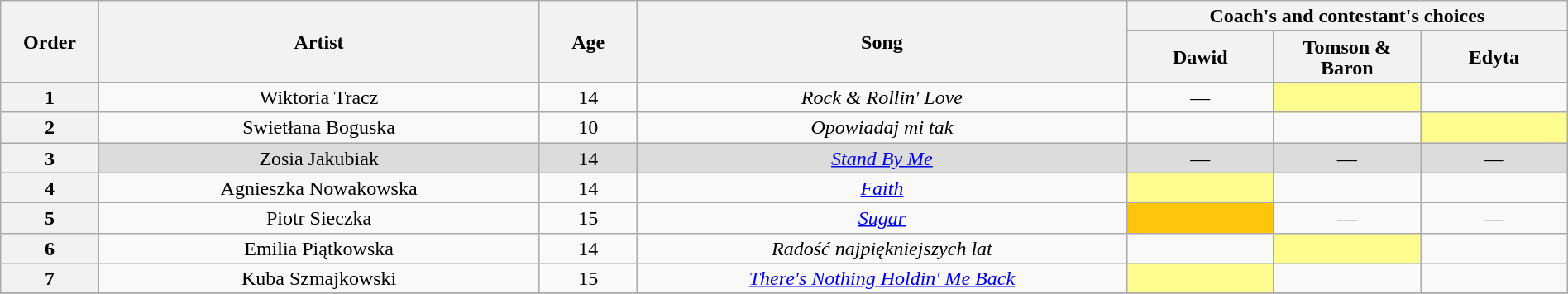<table class="wikitable" style="text-align:center; line-height:17px; width:100%;">
<tr>
<th scope="col" rowspan="2" style="width:04%;">Order</th>
<th scope="col" rowspan="2" style="width:18%;">Artist</th>
<th scope="col" rowspan="2" style="width:04%;">Age</th>
<th scope="col" rowspan="2" style="width:20%;">Song</th>
<th colspan="3">Coach's and contestant's choices</th>
</tr>
<tr>
<th style="width:06%;">Dawid</th>
<th style="width:06%;">Tomson & Baron</th>
<th style="width:06%;">Edyta</th>
</tr>
<tr>
<th>1</th>
<td>Wiktoria Tracz</td>
<td>14</td>
<td><em>Rock & Rollin' Love</em></td>
<td>—</td>
<td style="background:#fdfc8f;"><strong></strong></td>
<td><strong></strong></td>
</tr>
<tr>
<th>2</th>
<td>Swietłana Boguska</td>
<td>10</td>
<td><em>Opowiadaj mi tak</em></td>
<td><strong></strong></td>
<td><strong></strong></td>
<td style="background:#fdfc8f;"><strong></strong></td>
</tr>
<tr style="background:#DCDCDC;">
<th>3</th>
<td>Zosia Jakubiak</td>
<td>14</td>
<td><a href='#'><em>Stand By Me</em></a></td>
<td>—</td>
<td>—</td>
<td>—</td>
</tr>
<tr>
<th>4</th>
<td>Agnieszka Nowakowska</td>
<td>14</td>
<td><a href='#'><em>Faith</em></a></td>
<td style="background:#fdfc8f;"><strong></strong></td>
<td><strong></strong></td>
<td><strong></strong></td>
</tr>
<tr>
<th>5</th>
<td>Piotr Sieczka</td>
<td>15</td>
<td><a href='#'><em>Sugar</em></a></td>
<td style="background:#FFC40C;"><strong></strong></td>
<td>—</td>
<td>—</td>
</tr>
<tr>
<th>6</th>
<td>Emilia Piątkowska</td>
<td>14</td>
<td><em>Radość najpiękniejszych lat</em></td>
<td><strong></strong></td>
<td style="background:#fdfc8f;"><strong></strong></td>
<td><strong></strong></td>
</tr>
<tr>
<th>7</th>
<td>Kuba Szmajkowski</td>
<td>15</td>
<td><em><a href='#'>There's Nothing Holdin' Me Back</a></em></td>
<td style="background:#fdfc8f;"><strong></strong></td>
<td><strong></strong></td>
<td><strong></strong></td>
</tr>
<tr>
</tr>
</table>
